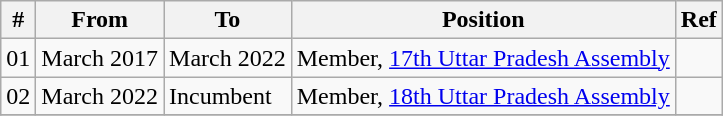<table class="wikitable sortable">
<tr>
<th>#</th>
<th>From</th>
<th>To</th>
<th>Position</th>
<th>Ref</th>
</tr>
<tr>
<td>01</td>
<td>March 2017</td>
<td>March 2022</td>
<td>Member, <a href='#'>17th Uttar Pradesh Assembly</a></td>
<td></td>
</tr>
<tr>
<td>02</td>
<td>March 2022</td>
<td>Incumbent</td>
<td>Member, <a href='#'>18th Uttar Pradesh Assembly</a></td>
<td></td>
</tr>
<tr>
</tr>
</table>
